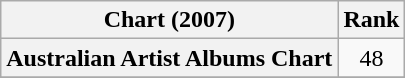<table class="wikitable sortable plainrowheaders" style="text-align:center">
<tr>
<th scope="col">Chart (2007)</th>
<th scope="col">Rank</th>
</tr>
<tr>
<th scope="row">Australian Artist Albums Chart</th>
<td>48</td>
</tr>
<tr>
</tr>
</table>
